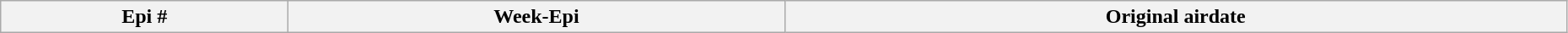<table class="wikitable plainrowheaders" style="width:98%;">
<tr>
<th>Epi #</th>
<th>Week-Epi</th>
<th>Original airdate<br>



</th>
</tr>
</table>
